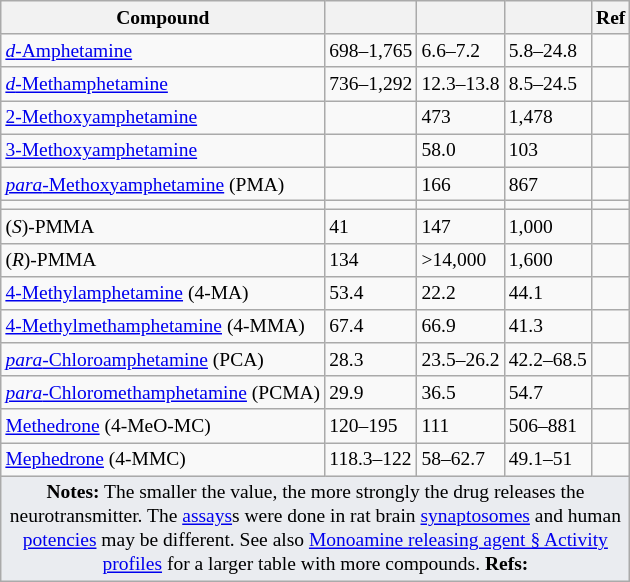<table class="wikitable" style="font-size:small;">
<tr>
<th>Compound</th>
<th></th>
<th></th>
<th></th>
<th>Ref</th>
</tr>
<tr>
<td><a href='#'><em>d</em>-Amphetamine</a></td>
<td>698–1,765</td>
<td>6.6–7.2</td>
<td>5.8–24.8</td>
<td></td>
</tr>
<tr>
<td><a href='#'><em>d</em>-Methamphetamine</a></td>
<td>736–1,292</td>
<td>12.3–13.8</td>
<td>8.5–24.5</td>
<td></td>
</tr>
<tr>
<td><a href='#'>2-Methoxyamphetamine</a></td>
<td></td>
<td>473</td>
<td>1,478</td>
<td></td>
</tr>
<tr>
<td><a href='#'>3-Methoxyamphetamine</a></td>
<td></td>
<td>58.0</td>
<td>103</td>
<td></td>
</tr>
<tr>
<td><a href='#'><em>para</em>-Methoxyamphetamine</a> (PMA)</td>
<td></td>
<td>166</td>
<td>867</td>
<td></td>
</tr>
<tr>
<td></td>
<td></td>
<td></td>
<td></td>
<td></td>
</tr>
<tr>
<td>(<em>S</em>)-PMMA</td>
<td>41</td>
<td>147</td>
<td>1,000</td>
<td></td>
</tr>
<tr>
<td>(<em>R</em>)-PMMA</td>
<td>134</td>
<td>>14,000</td>
<td>1,600</td>
<td></td>
</tr>
<tr>
<td><a href='#'>4-Methylamphetamine</a> (4-MA)</td>
<td>53.4</td>
<td>22.2</td>
<td>44.1</td>
<td></td>
</tr>
<tr>
<td><a href='#'>4-Methylmethamphetamine</a> (4-MMA)</td>
<td>67.4</td>
<td>66.9</td>
<td>41.3</td>
<td></td>
</tr>
<tr>
<td><a href='#'><em>para</em>-Chloroamphetamine</a> (PCA)</td>
<td>28.3</td>
<td>23.5–26.2</td>
<td>42.2–68.5</td>
<td></td>
</tr>
<tr>
<td><a href='#'><em>para</em>-Chloromethamphetamine</a> (PCMA)</td>
<td>29.9</td>
<td>36.5</td>
<td>54.7</td>
<td></td>
</tr>
<tr>
<td><a href='#'>Methedrone</a> (4-MeO-MC)</td>
<td>120–195</td>
<td>111</td>
<td>506–881</td>
<td></td>
</tr>
<tr>
<td><a href='#'>Mephedrone</a> (4-MMC)</td>
<td>118.3–122</td>
<td>58–62.7</td>
<td>49.1–51</td>
<td></td>
</tr>
<tr>
<td colspan="5" style="width: 1px; background-color:#eaecf0; text-align: center;"><strong>Notes:</strong> The smaller the value, the more strongly the drug releases the neurotransmitter. The <a href='#'>assays</a>s were done in rat brain <a href='#'>synaptosomes</a> and human <a href='#'>potencies</a> may be different. See also <a href='#'>Monoamine releasing agent § Activity profiles</a> for a larger table with more compounds. <strong>Refs:</strong> </td>
</tr>
</table>
